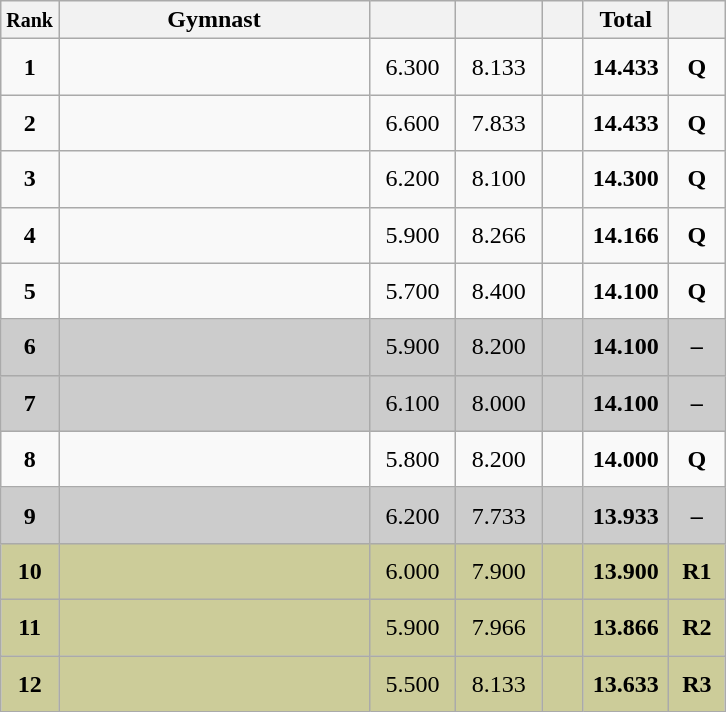<table style="text-align:center;" class="wikitable sortable">
<tr>
<th scope="col" style="width:15px;"><small>Rank</small></th>
<th scope="col" style="width:200px;">Gymnast</th>
<th scope="col" style="width:50px;"><small></small></th>
<th scope="col" style="width:50px;"><small></small></th>
<th scope="col" style="width:20px;"><small></small></th>
<th scope="col" style="width:50px;">Total</th>
<th scope="col" style="width:30px;"><small></small></th>
</tr>
<tr>
<td scope="row" style="text-align:center"><strong>1</strong></td>
<td style="height:30px; text-align:left;"></td>
<td>6.300</td>
<td>8.133</td>
<td></td>
<td><strong>14.433</strong></td>
<td><strong>Q</strong></td>
</tr>
<tr>
<td scope="row" style="text-align:center"><strong>2</strong></td>
<td style="height:30px; text-align:left;"></td>
<td>6.600</td>
<td>7.833</td>
<td></td>
<td><strong>14.433</strong></td>
<td><strong>Q</strong></td>
</tr>
<tr>
<td scope="row" style="text-align:center"><strong>3</strong></td>
<td style="height:30px; text-align:left;"></td>
<td>6.200</td>
<td>8.100</td>
<td></td>
<td><strong>14.300</strong></td>
<td><strong>Q</strong></td>
</tr>
<tr>
<td scope="row" style="text-align:center"><strong>4</strong></td>
<td style="height:30px; text-align:left;"></td>
<td>5.900</td>
<td>8.266</td>
<td></td>
<td><strong>14.166</strong></td>
<td><strong>Q</strong></td>
</tr>
<tr>
<td scope="row" style="text-align:center"><strong>5</strong></td>
<td style="height:30px; text-align:left;"></td>
<td>5.700</td>
<td>8.400</td>
<td></td>
<td><strong>14.100</strong></td>
<td><strong>Q</strong></td>
</tr>
<tr style="background:#cccccc;">
<td scope="row" style="text-align:center"><strong>6</strong></td>
<td style="height:30px; text-align:left;"></td>
<td>5.900</td>
<td>8.200</td>
<td></td>
<td><strong>14.100</strong></td>
<td><strong>–</strong></td>
</tr>
<tr style="background:#cccccc;">
<td scope="row" style="text-align:center"><strong>7</strong></td>
<td style="height:30px; text-align:left;"></td>
<td>6.100</td>
<td>8.000</td>
<td></td>
<td><strong>14.100</strong></td>
<td><strong>–</strong></td>
</tr>
<tr>
<td scope="row" style="text-align:center"><strong>8</strong></td>
<td style="height:30px; text-align:left;"></td>
<td>5.800</td>
<td>8.200</td>
<td></td>
<td><strong>14.000</strong></td>
<td><strong>Q</strong></td>
</tr>
<tr style="background:#cccccc;">
<td scope="row" style="text-align:center"><strong>9</strong></td>
<td style="height:30px; text-align:left;"></td>
<td>6.200</td>
<td>7.733</td>
<td></td>
<td><strong>13.933</strong></td>
<td><strong>–</strong></td>
</tr>
<tr style="background:#cccc99;">
<td scope="row" style="text-align:center"><strong>10</strong></td>
<td style="height:30px; text-align:left;"></td>
<td>6.000</td>
<td>7.900</td>
<td></td>
<td><strong>13.900</strong></td>
<td><strong>R1</strong></td>
</tr>
<tr style="background:#cccc99;">
<td scope="row" style="text-align:center"><strong>11</strong></td>
<td style="height:30px; text-align:left;"></td>
<td>5.900</td>
<td>7.966</td>
<td></td>
<td><strong>13.866</strong></td>
<td><strong>R2</strong></td>
</tr>
<tr style="background:#cccc99;">
<td scope="row" style="text-align:center"><strong>12</strong></td>
<td style="height:30px; text-align:left;"></td>
<td>5.500</td>
<td>8.133</td>
<td></td>
<td><strong>13.633</strong></td>
<td><strong>R3</strong></td>
</tr>
</table>
